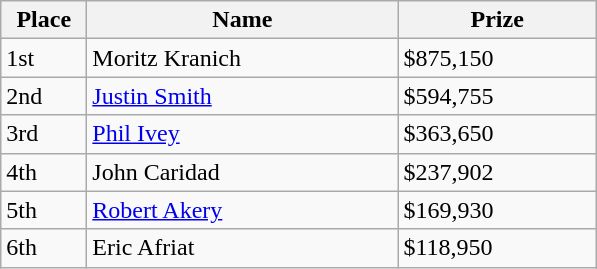<table class="wikitable">
<tr>
<th style="width:50px;">Place</th>
<th style="width:200px;">Name</th>
<th style="width:125px;">Prize</th>
</tr>
<tr>
<td>1st</td>
<td> Moritz Kranich</td>
<td>$875,150</td>
</tr>
<tr>
<td>2nd</td>
<td> <a href='#'>Justin Smith</a></td>
<td>$594,755</td>
</tr>
<tr>
<td>3rd</td>
<td> <a href='#'>Phil Ivey</a></td>
<td>$363,650</td>
</tr>
<tr>
<td>4th</td>
<td> John Caridad</td>
<td>$237,902</td>
</tr>
<tr>
<td>5th</td>
<td> <a href='#'>Robert Akery</a></td>
<td>$169,930</td>
</tr>
<tr>
<td>6th</td>
<td> Eric Afriat</td>
<td>$118,950</td>
</tr>
</table>
